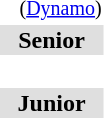<table>
<tr>
<th scope=row style="text-align:left"></th>
<td></td>
<td></td>
<td> <small>(<a href='#'>Dynamo</a>)</small></td>
</tr>
<tr style="background:#dfdfdf;">
<td colspan="4" style="text-align:center;"><strong>Senior</strong></td>
</tr>
<tr>
<th scope=row style="text-align:left"></th>
<td></td>
<td></td>
<td></td>
</tr>
<tr>
<th scope=row style="text-align:left"></th>
<td></td>
<td></td>
<td></td>
</tr>
<tr>
<th scope=row style="text-align:left"></th>
<td></td>
<td></td>
<td></td>
</tr>
<tr>
<th scope=row style="text-align:left"></th>
<td></td>
<td></td>
<td></td>
</tr>
<tr>
<th scope=row style="text-align:left"></th>
<td></td>
<td></td>
<td></td>
</tr>
<tr style="background:#dfdfdf;">
<td colspan="4" style="text-align:center;"><strong>Junior</strong></td>
</tr>
<tr>
<th scope=row style="text-align:left"></th>
<td></td>
<td></td>
<td></td>
</tr>
<tr>
<th scope=row style="text-align:left"></th>
<td></td>
<td></td>
<td></td>
</tr>
<tr>
<th scope=row style="text-align:left"></th>
<td></td>
<td></td>
<td></td>
</tr>
<tr>
<th scope=row style="text-align:left"></th>
<td></td>
<td></td>
<td></td>
</tr>
<tr>
<th scope=row style="text-align:left"></th>
<td></td>
<td></td>
<td></td>
</tr>
</table>
